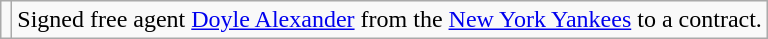<table class="wikitable">
<tr>
<td></td>
<td>Signed free agent <a href='#'>Doyle Alexander</a> from the <a href='#'>New York Yankees</a> to a contract.</td>
</tr>
</table>
